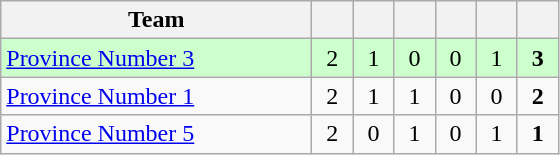<table class="wikitable" style="text-align:center">
<tr>
<th style="width:200px">Team</th>
<th width="20"></th>
<th width="20"></th>
<th width="20"></th>
<th width="20"></th>
<th width="20"></th>
<th width="20"></th>
</tr>
<tr style="background:#cfc">
<td style="text-align:left"><a href='#'>Province Number 3</a></td>
<td>2</td>
<td>1</td>
<td>0</td>
<td>0</td>
<td>1</td>
<td><strong>3</strong></td>
</tr>
<tr>
<td style="text-align:left"><a href='#'>Province Number 1</a></td>
<td>2</td>
<td>1</td>
<td>1</td>
<td>0</td>
<td>0</td>
<td><strong>2</strong></td>
</tr>
<tr>
<td style="text-align:left"><a href='#'>Province Number 5</a></td>
<td>2</td>
<td>0</td>
<td>1</td>
<td>0</td>
<td>1</td>
<td><strong>1</strong></td>
</tr>
</table>
